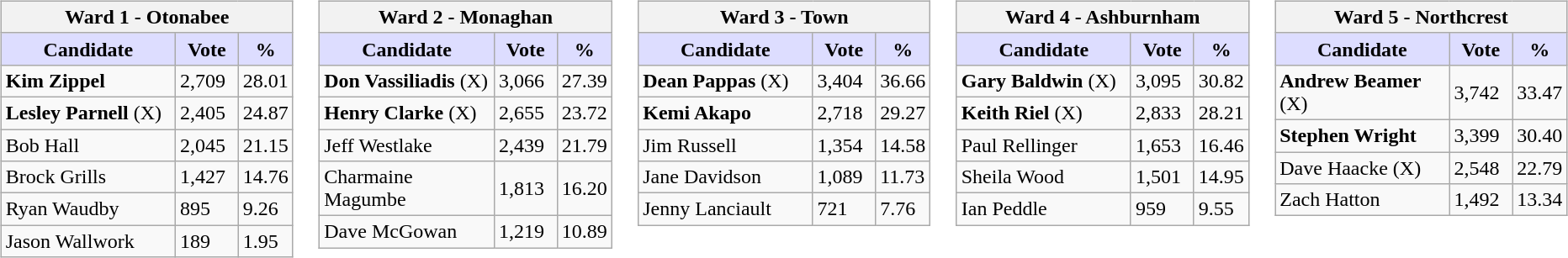<table>
<tr>
<td valign=top width=10%><br><table class=wikitable>
<tr>
<th colspan="3">Ward 1 - Otonabee</th>
</tr>
<tr>
<th style="background:#ddf; width:200px;">Candidate</th>
<th style="background:#ddf; width:50px;">Vote</th>
<th style="background:#ddf; width:30px;">%</th>
</tr>
<tr>
<td><strong>Kim Zippel</strong></td>
<td>2,709</td>
<td>28.01</td>
</tr>
<tr>
<td><strong>Lesley Parnell</strong> (X)</td>
<td>2,405</td>
<td>24.87</td>
</tr>
<tr>
<td>Bob Hall</td>
<td>2,045</td>
<td>21.15</td>
</tr>
<tr>
<td>Brock Grills</td>
<td>1,427</td>
<td>14.76</td>
</tr>
<tr>
<td>Ryan Waudby</td>
<td>895</td>
<td>9.26</td>
</tr>
<tr>
<td>Jason Wallwork</td>
<td>189</td>
<td>1.95</td>
</tr>
</table>
</td>
<td valign=top width=10%><br><table class=wikitable>
<tr>
<th colspan="3">Ward 2 - Monaghan</th>
</tr>
<tr>
<th style="background:#ddf; width:200px;">Candidate</th>
<th style="background:#ddf; width:50px;">Vote</th>
<th style="background:#ddf; width:30px;">%</th>
</tr>
<tr>
<td><strong>Don Vassiliadis</strong> (X)</td>
<td>3,066</td>
<td>27.39</td>
</tr>
<tr>
<td><strong>Henry Clarke</strong> (X)</td>
<td>2,655</td>
<td>23.72</td>
</tr>
<tr>
<td>Jeff Westlake</td>
<td>2,439</td>
<td>21.79</td>
</tr>
<tr>
<td>Charmaine Magumbe</td>
<td>1,813</td>
<td>16.20</td>
</tr>
<tr>
<td>Dave McGowan</td>
<td>1,219</td>
<td>10.89</td>
</tr>
</table>
</td>
<td valign=top width=10%><br><table class=wikitable>
<tr>
<th colspan="3">Ward 3 - Town</th>
</tr>
<tr>
<th style="background:#ddf; width:200px;">Candidate</th>
<th style="background:#ddf; width:50px;">Vote</th>
<th style="background:#ddf; width:30px;">%</th>
</tr>
<tr>
<td><strong>Dean Pappas</strong> (X)</td>
<td>3,404</td>
<td>36.66</td>
</tr>
<tr>
<td><strong>Kemi Akapo</strong></td>
<td>2,718</td>
<td>29.27</td>
</tr>
<tr>
<td>Jim Russell</td>
<td>1,354</td>
<td>14.58</td>
</tr>
<tr>
<td>Jane Davidson</td>
<td>1,089</td>
<td>11.73</td>
</tr>
<tr>
<td>Jenny Lanciault</td>
<td>721</td>
<td>7.76</td>
</tr>
</table>
</td>
<td valign=top width=10%><br><table class=wikitable>
<tr>
<th colspan="3">Ward 4 - Ashburnham</th>
</tr>
<tr>
<th style="background:#ddf; width:200px;">Candidate</th>
<th style="background:#ddf; width:50px;">Vote</th>
<th style="background:#ddf; width:30px;">%</th>
</tr>
<tr>
<td><strong>Gary Baldwin</strong> (X)</td>
<td>3,095</td>
<td>30.82</td>
</tr>
<tr>
<td><strong>Keith Riel</strong> (X)</td>
<td>2,833</td>
<td>28.21</td>
</tr>
<tr>
<td>Paul Rellinger</td>
<td>1,653</td>
<td>16.46</td>
</tr>
<tr>
<td>Sheila Wood</td>
<td>1,501</td>
<td>14.95</td>
</tr>
<tr>
<td>Ian Peddle</td>
<td>959</td>
<td>9.55</td>
</tr>
</table>
</td>
<td valign=top width=10%><br><table class=wikitable>
<tr>
<th colspan="3">Ward 5 - Northcrest</th>
</tr>
<tr>
<th style="background:#ddf; width:200px;">Candidate</th>
<th style="background:#ddf; width:50px;">Vote</th>
<th style="background:#ddf; width:30px;">%</th>
</tr>
<tr>
<td><strong>Andrew Beamer</strong> (X)</td>
<td>3,742</td>
<td>33.47</td>
</tr>
<tr>
<td><strong>Stephen Wright</strong></td>
<td>3,399</td>
<td>30.40</td>
</tr>
<tr>
<td>Dave Haacke (X)</td>
<td>2,548</td>
<td>22.79</td>
</tr>
<tr>
<td>Zach Hatton</td>
<td>1,492</td>
<td>13.34</td>
</tr>
</table>
</td>
</tr>
</table>
